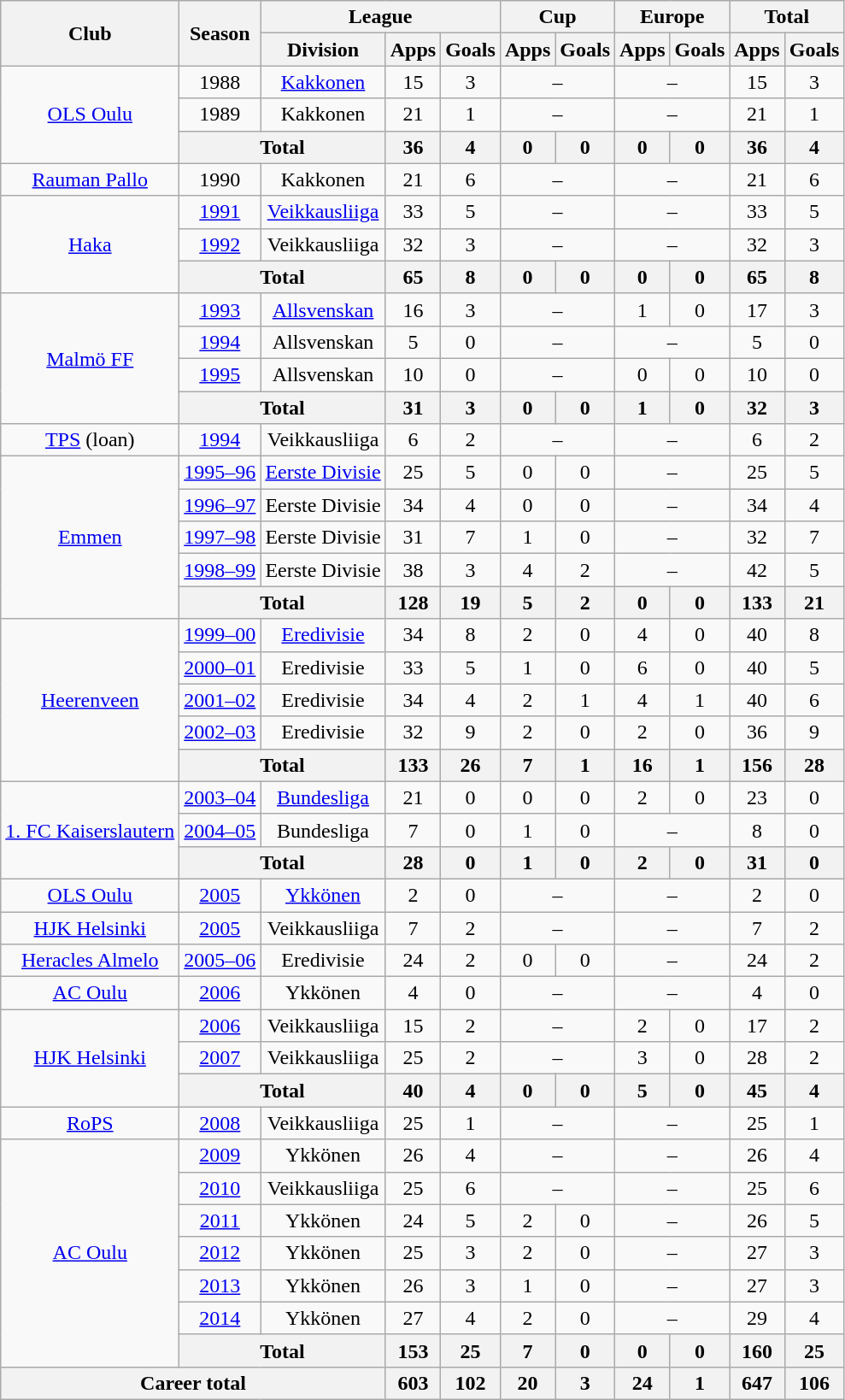<table class="wikitable" style="text-align:center">
<tr>
<th rowspan="2">Club</th>
<th rowspan="2">Season</th>
<th colspan="3">League</th>
<th colspan="2">Cup</th>
<th colspan="2">Europe</th>
<th colspan="2">Total</th>
</tr>
<tr>
<th>Division</th>
<th>Apps</th>
<th>Goals</th>
<th>Apps</th>
<th>Goals</th>
<th>Apps</th>
<th>Goals</th>
<th>Apps</th>
<th>Goals</th>
</tr>
<tr>
<td rowspan=3><a href='#'>OLS Oulu</a></td>
<td>1988</td>
<td><a href='#'>Kakkonen</a></td>
<td>15</td>
<td>3</td>
<td colspan=2>–</td>
<td colspan=2>–</td>
<td>15</td>
<td>3</td>
</tr>
<tr>
<td>1989</td>
<td>Kakkonen</td>
<td>21</td>
<td>1</td>
<td colspan=2>–</td>
<td colspan=2>–</td>
<td>21</td>
<td>1</td>
</tr>
<tr>
<th colspan=2>Total</th>
<th>36</th>
<th>4</th>
<th>0</th>
<th>0</th>
<th>0</th>
<th>0</th>
<th>36</th>
<th>4</th>
</tr>
<tr>
<td><a href='#'>Rauman Pallo</a></td>
<td>1990</td>
<td>Kakkonen</td>
<td>21</td>
<td>6</td>
<td colspan=2>–</td>
<td colspan=2>–</td>
<td>21</td>
<td>6</td>
</tr>
<tr>
<td rowspan=3><a href='#'>Haka</a></td>
<td><a href='#'>1991</a></td>
<td><a href='#'>Veikkausliiga</a></td>
<td>33</td>
<td>5</td>
<td colspan=2>–</td>
<td colspan=2>–</td>
<td>33</td>
<td>5</td>
</tr>
<tr>
<td><a href='#'>1992</a></td>
<td>Veikkausliiga</td>
<td>32</td>
<td>3</td>
<td colspan=2>–</td>
<td colspan=2>–</td>
<td>32</td>
<td>3</td>
</tr>
<tr>
<th colspan=2>Total</th>
<th>65</th>
<th>8</th>
<th>0</th>
<th>0</th>
<th>0</th>
<th>0</th>
<th>65</th>
<th>8</th>
</tr>
<tr>
<td rowspan=4><a href='#'>Malmö FF</a></td>
<td><a href='#'>1993</a></td>
<td><a href='#'>Allsvenskan</a></td>
<td>16</td>
<td>3</td>
<td colspan=2>–</td>
<td>1</td>
<td>0</td>
<td>17</td>
<td>3</td>
</tr>
<tr>
<td><a href='#'>1994</a></td>
<td>Allsvenskan</td>
<td>5</td>
<td>0</td>
<td colspan=2>–</td>
<td colspan=2>–</td>
<td>5</td>
<td>0</td>
</tr>
<tr>
<td><a href='#'>1995</a></td>
<td>Allsvenskan</td>
<td>10</td>
<td>0</td>
<td colspan=2>–</td>
<td>0</td>
<td>0</td>
<td>10</td>
<td>0</td>
</tr>
<tr>
<th colspan=2>Total</th>
<th>31</th>
<th>3</th>
<th>0</th>
<th>0</th>
<th>1</th>
<th>0</th>
<th>32</th>
<th>3</th>
</tr>
<tr>
<td><a href='#'>TPS</a> (loan)</td>
<td><a href='#'>1994</a></td>
<td>Veikkausliiga</td>
<td>6</td>
<td>2</td>
<td colspan=2>–</td>
<td colspan=2>–</td>
<td>6</td>
<td>2</td>
</tr>
<tr>
<td rowspan=5><a href='#'>Emmen</a></td>
<td><a href='#'>1995–96</a></td>
<td><a href='#'>Eerste Divisie</a></td>
<td>25</td>
<td>5</td>
<td>0</td>
<td>0</td>
<td colspan=2>–</td>
<td>25</td>
<td>5</td>
</tr>
<tr>
<td><a href='#'>1996–97</a></td>
<td>Eerste Divisie</td>
<td>34</td>
<td>4</td>
<td>0</td>
<td>0</td>
<td colspan=2>–</td>
<td>34</td>
<td>4</td>
</tr>
<tr>
<td><a href='#'>1997–98</a></td>
<td>Eerste Divisie</td>
<td>31</td>
<td>7</td>
<td>1</td>
<td>0</td>
<td colspan=2>–</td>
<td>32</td>
<td>7</td>
</tr>
<tr>
<td><a href='#'>1998–99</a></td>
<td>Eerste Divisie</td>
<td>38</td>
<td>3</td>
<td>4</td>
<td>2</td>
<td colspan=2>–</td>
<td>42</td>
<td>5</td>
</tr>
<tr>
<th colspan=2>Total</th>
<th>128</th>
<th>19</th>
<th>5</th>
<th>2</th>
<th>0</th>
<th>0</th>
<th>133</th>
<th>21</th>
</tr>
<tr>
<td rowspan=5><a href='#'>Heerenveen</a></td>
<td><a href='#'>1999–00</a></td>
<td><a href='#'>Eredivisie</a></td>
<td>34</td>
<td>8</td>
<td>2</td>
<td>0</td>
<td>4</td>
<td>0</td>
<td>40</td>
<td>8</td>
</tr>
<tr>
<td><a href='#'>2000–01</a></td>
<td>Eredivisie</td>
<td>33</td>
<td>5</td>
<td>1</td>
<td>0</td>
<td>6</td>
<td>0</td>
<td>40</td>
<td>5</td>
</tr>
<tr>
<td><a href='#'>2001–02</a></td>
<td>Eredivisie</td>
<td>34</td>
<td>4</td>
<td>2</td>
<td>1</td>
<td>4</td>
<td>1</td>
<td>40</td>
<td>6</td>
</tr>
<tr>
<td><a href='#'>2002–03</a></td>
<td>Eredivisie</td>
<td>32</td>
<td>9</td>
<td>2</td>
<td>0</td>
<td>2</td>
<td>0</td>
<td>36</td>
<td>9</td>
</tr>
<tr>
<th colspan=2>Total</th>
<th>133</th>
<th>26</th>
<th>7</th>
<th>1</th>
<th>16</th>
<th>1</th>
<th>156</th>
<th>28</th>
</tr>
<tr>
<td rowspan=3><a href='#'>1. FC Kaiserslautern</a></td>
<td><a href='#'>2003–04</a></td>
<td><a href='#'>Bundesliga</a></td>
<td>21</td>
<td>0</td>
<td>0</td>
<td>0</td>
<td>2</td>
<td>0</td>
<td>23</td>
<td>0</td>
</tr>
<tr>
<td><a href='#'>2004–05</a></td>
<td>Bundesliga</td>
<td>7</td>
<td>0</td>
<td>1</td>
<td>0</td>
<td colspan=2>–</td>
<td>8</td>
<td>0</td>
</tr>
<tr>
<th colspan=2>Total</th>
<th>28</th>
<th>0</th>
<th>1</th>
<th>0</th>
<th>2</th>
<th>0</th>
<th>31</th>
<th>0</th>
</tr>
<tr>
<td><a href='#'>OLS Oulu</a></td>
<td><a href='#'>2005</a></td>
<td><a href='#'>Ykkönen</a></td>
<td>2</td>
<td>0</td>
<td colspan=2>–</td>
<td colspan=2>–</td>
<td>2</td>
<td>0</td>
</tr>
<tr>
<td><a href='#'>HJK Helsinki</a></td>
<td><a href='#'>2005</a></td>
<td>Veikkausliiga</td>
<td>7</td>
<td>2</td>
<td colspan=2>–</td>
<td colspan=2>–</td>
<td>7</td>
<td>2</td>
</tr>
<tr>
<td><a href='#'>Heracles Almelo</a></td>
<td><a href='#'>2005–06</a></td>
<td>Eredivisie</td>
<td>24</td>
<td>2</td>
<td>0</td>
<td>0</td>
<td colspan=2>–</td>
<td>24</td>
<td>2</td>
</tr>
<tr>
<td><a href='#'>AC Oulu</a></td>
<td><a href='#'>2006</a></td>
<td>Ykkönen</td>
<td>4</td>
<td>0</td>
<td colspan=2>–</td>
<td colspan=2>–</td>
<td>4</td>
<td>0</td>
</tr>
<tr>
<td rowspan=3><a href='#'>HJK Helsinki</a></td>
<td><a href='#'>2006</a></td>
<td>Veikkausliiga</td>
<td>15</td>
<td>2</td>
<td colspan=2>–</td>
<td>2</td>
<td>0</td>
<td>17</td>
<td>2</td>
</tr>
<tr>
<td><a href='#'>2007</a></td>
<td>Veikkausliiga</td>
<td>25</td>
<td>2</td>
<td colspan=2>–</td>
<td>3</td>
<td>0</td>
<td>28</td>
<td>2</td>
</tr>
<tr>
<th colspan=2>Total</th>
<th>40</th>
<th>4</th>
<th>0</th>
<th>0</th>
<th>5</th>
<th>0</th>
<th>45</th>
<th>4</th>
</tr>
<tr>
<td><a href='#'>RoPS</a></td>
<td><a href='#'>2008</a></td>
<td>Veikkausliiga</td>
<td>25</td>
<td>1</td>
<td colspan=2>–</td>
<td colspan=2>–</td>
<td>25</td>
<td>1</td>
</tr>
<tr>
<td rowspan=7><a href='#'>AC Oulu</a></td>
<td><a href='#'>2009</a></td>
<td>Ykkönen</td>
<td>26</td>
<td>4</td>
<td colspan=2>–</td>
<td colspan=2>–</td>
<td>26</td>
<td>4</td>
</tr>
<tr>
<td><a href='#'>2010</a></td>
<td>Veikkausliiga</td>
<td>25</td>
<td>6</td>
<td colspan=2>–</td>
<td colspan=2>–</td>
<td>25</td>
<td>6</td>
</tr>
<tr>
<td><a href='#'>2011</a></td>
<td>Ykkönen</td>
<td>24</td>
<td>5</td>
<td>2</td>
<td>0</td>
<td colspan=2>–</td>
<td>26</td>
<td>5</td>
</tr>
<tr>
<td><a href='#'>2012</a></td>
<td>Ykkönen</td>
<td>25</td>
<td>3</td>
<td>2</td>
<td>0</td>
<td colspan=2>–</td>
<td>27</td>
<td>3</td>
</tr>
<tr>
<td><a href='#'>2013</a></td>
<td>Ykkönen</td>
<td>26</td>
<td>3</td>
<td>1</td>
<td>0</td>
<td colspan=2>–</td>
<td>27</td>
<td>3</td>
</tr>
<tr>
<td><a href='#'>2014</a></td>
<td>Ykkönen</td>
<td>27</td>
<td>4</td>
<td>2</td>
<td>0</td>
<td colspan=2>–</td>
<td>29</td>
<td>4</td>
</tr>
<tr>
<th colspan=2>Total</th>
<th>153</th>
<th>25</th>
<th>7</th>
<th>0</th>
<th>0</th>
<th>0</th>
<th>160</th>
<th>25</th>
</tr>
<tr>
<th colspan="3">Career total</th>
<th>603</th>
<th>102</th>
<th>20</th>
<th>3</th>
<th>24</th>
<th>1</th>
<th>647</th>
<th>106</th>
</tr>
</table>
